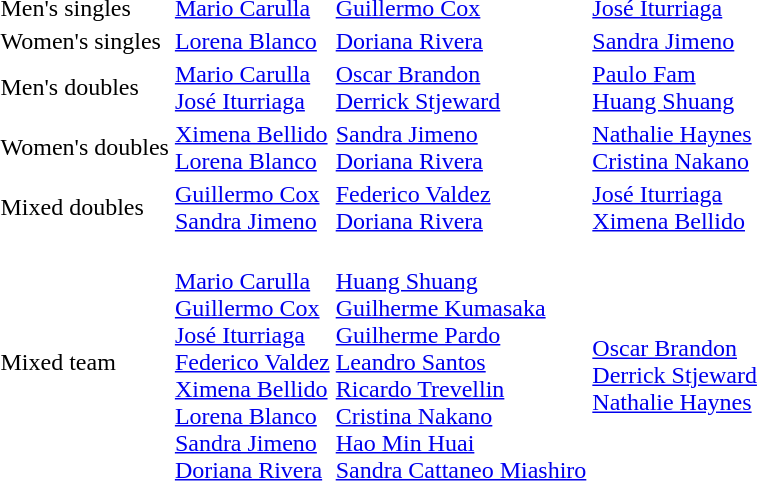<table>
<tr>
<td>Men's singles</td>
<td> <a href='#'>Mario Carulla</a></td>
<td> <a href='#'>Guillermo Cox</a></td>
<td> <a href='#'>José Iturriaga</a></td>
</tr>
<tr>
<td>Women's singles</td>
<td> <a href='#'>Lorena Blanco</a></td>
<td> <a href='#'>Doriana Rivera</a></td>
<td> <a href='#'>Sandra Jimeno</a></td>
</tr>
<tr>
<td>Men's doubles</td>
<td> <a href='#'>Mario Carulla</a><br> <a href='#'>José Iturriaga</a></td>
<td> <a href='#'>Oscar Brandon</a><br> <a href='#'>Derrick Stjeward</a></td>
<td> <a href='#'>Paulo Fam</a><br> <a href='#'>Huang Shuang</a></td>
</tr>
<tr>
<td>Women's doubles</td>
<td> <a href='#'>Ximena Bellido</a><br> <a href='#'>Lorena Blanco</a></td>
<td> <a href='#'>Sandra Jimeno</a><br> <a href='#'>Doriana Rivera</a></td>
<td> <a href='#'>Nathalie Haynes</a><br> <a href='#'>Cristina Nakano</a></td>
</tr>
<tr>
<td>Mixed doubles</td>
<td> <a href='#'>Guillermo Cox</a><br> <a href='#'>Sandra Jimeno</a></td>
<td> <a href='#'>Federico Valdez</a><br> <a href='#'>Doriana Rivera</a></td>
<td> <a href='#'>José Iturriaga</a><br> <a href='#'>Ximena Bellido</a></td>
</tr>
<tr>
<td>Mixed team</td>
<td align="left"><br><a href='#'>Mario Carulla</a><br><a href='#'>Guillermo Cox</a><br><a href='#'>José Iturriaga</a><br><a href='#'>Federico Valdez</a><br><a href='#'>Ximena Bellido</a><br><a href='#'>Lorena Blanco</a><br><a href='#'>Sandra Jimeno</a><br><a href='#'>Doriana Rivera</a></td>
<td align="left"><br><a href='#'>Huang Shuang</a><br><a href='#'>Guilherme Kumasaka</a><br><a href='#'>Guilherme Pardo</a><br><a href='#'>Leandro Santos</a><br><a href='#'>Ricardo Trevellin</a><br><a href='#'>Cristina Nakano</a><br><a href='#'>Hao Min Huai</a><br><a href='#'>Sandra Cattaneo Miashiro</a></td>
<td align="left"><br><a href='#'>Oscar Brandon</a><br><a href='#'>Derrick Stjeward</a><br><a href='#'>Nathalie Haynes</a></td>
</tr>
</table>
